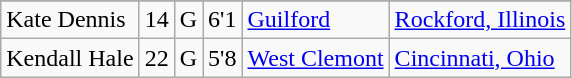<table class="wikitable sortable" border="1">
<tr align=center>
</tr>
<tr>
<td>Kate Dennis</td>
<td>14</td>
<td>G</td>
<td>6'1</td>
<td><a href='#'>Guilford</a></td>
<td><a href='#'>Rockford, Illinois</a></td>
</tr>
<tr>
<td>Kendall Hale</td>
<td>22</td>
<td>G</td>
<td>5'8</td>
<td><a href='#'>West Clemont</a></td>
<td><a href='#'>Cincinnati, Ohio</a></td>
</tr>
</table>
